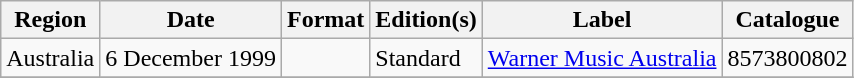<table class="wikitable plainrowheaders">
<tr>
<th scope="col">Region</th>
<th scope="col">Date</th>
<th scope="col">Format</th>
<th scope="col">Edition(s)</th>
<th scope="col">Label</th>
<th scope="col">Catalogue</th>
</tr>
<tr>
<td>Australia</td>
<td>6 December 1999</td>
<td></td>
<td>Standard</td>
<td><a href='#'>Warner Music Australia</a></td>
<td>8573800802</td>
</tr>
<tr>
</tr>
</table>
